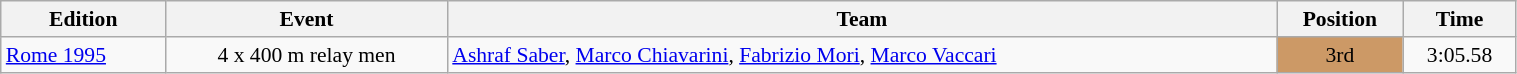<table class="wikitable" width=80% style="font-size:90%; text-align:center;">
<tr>
<th>Edition</th>
<th>Event</th>
<th>Team</th>
<th>Position</th>
<th>Time</th>
</tr>
<tr>
<td align=left> <a href='#'>Rome 1995</a></td>
<td>4 x 400 m relay men</td>
<td align=left><a href='#'>Ashraf Saber</a>, <a href='#'>Marco Chiavarini</a>, <a href='#'>Fabrizio Mori</a>, <a href='#'>Marco Vaccari</a></td>
<td bgcolor=cc9966>3rd</td>
<td>3:05.58</td>
</tr>
</table>
